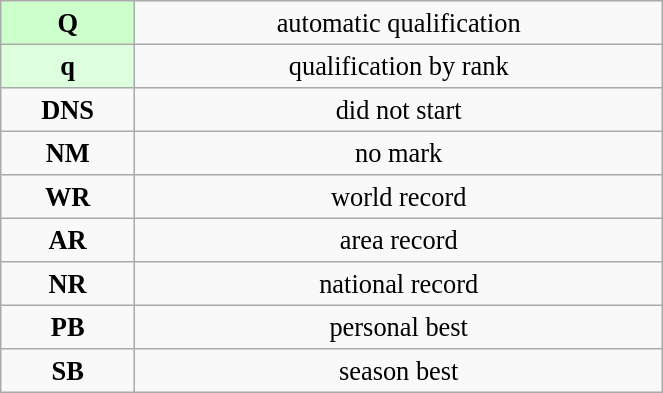<table class="wikitable" style=" text-align:center; font-size:110%;" width="35%">
<tr>
<td bgcolor="ccffcc"><strong>Q</strong></td>
<td>automatic qualification</td>
</tr>
<tr>
<td bgcolor="ddffdd"><strong>q</strong></td>
<td>qualification by rank</td>
</tr>
<tr>
<td><strong>DNS</strong></td>
<td>did not start</td>
</tr>
<tr>
<td><strong>NM</strong></td>
<td>no mark</td>
</tr>
<tr>
<td><strong>WR</strong></td>
<td>world record</td>
</tr>
<tr>
<td><strong>AR</strong></td>
<td>area record</td>
</tr>
<tr>
<td><strong>NR</strong></td>
<td>national record</td>
</tr>
<tr>
<td><strong>PB</strong></td>
<td>personal best</td>
</tr>
<tr>
<td><strong>SB</strong></td>
<td>season best</td>
</tr>
</table>
